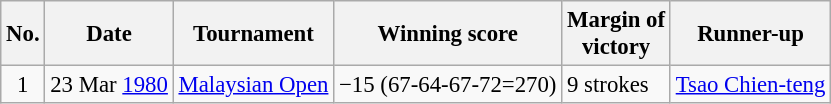<table class="wikitable" style="font-size:95%;">
<tr>
<th>No.</th>
<th>Date</th>
<th>Tournament</th>
<th>Winning score</th>
<th>Margin of<br>victory</th>
<th>Runner-up</th>
</tr>
<tr>
<td align=center>1</td>
<td align=right>23 Mar <a href='#'>1980</a></td>
<td><a href='#'>Malaysian Open</a></td>
<td>−15 (67-64-67-72=270)</td>
<td>9 strokes</td>
<td> <a href='#'>Tsao Chien-teng</a></td>
</tr>
</table>
